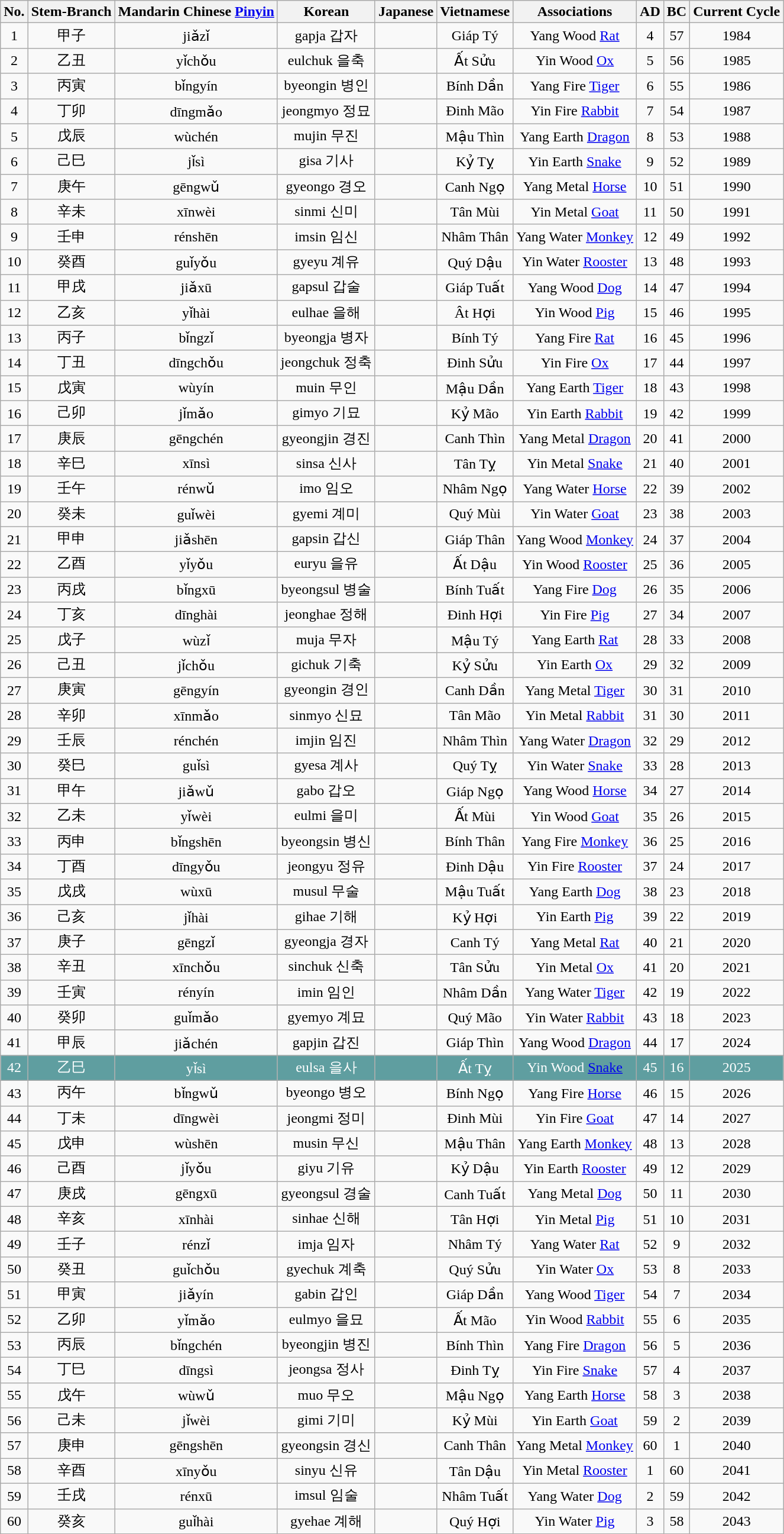<table class="wikitable collapsible">
<tr>
<th>No.</th>
<th>Stem-Branch</th>
<th>Mandarin Chinese <a href='#'>Pinyin</a></th>
<th>Korean</th>
<th>Japanese</th>
<th>Vietnamese</th>
<th>Associations</th>
<th>AD</th>
<th>BC</th>
<th>Current Cycle</th>
</tr>
<tr align="center">
<td>1</td>
<td>甲子</td>
<td>jiǎzǐ</td>
<td>gapja 갑자</td>
<td></td>
<td>Giáp Tý</td>
<td>Yang Wood <a href='#'>Rat</a></td>
<td>4</td>
<td>57</td>
<td>1984</td>
</tr>
<tr align="center">
<td>2</td>
<td>乙丑</td>
<td>yǐchǒu</td>
<td>eulchuk 을축</td>
<td></td>
<td>Ất Sửu</td>
<td>Yin Wood <a href='#'>Ox</a></td>
<td>5</td>
<td>56</td>
<td>1985</td>
</tr>
<tr align="center">
<td>3</td>
<td>丙寅</td>
<td>bǐngyín</td>
<td>byeongin 병인</td>
<td></td>
<td>Bính Dần</td>
<td>Yang Fire <a href='#'>Tiger</a></td>
<td>6</td>
<td>55</td>
<td>1986</td>
</tr>
<tr align="center">
<td>4</td>
<td>丁卯</td>
<td>dīngmǎo</td>
<td>jeongmyo 정묘</td>
<td></td>
<td>Đinh Mão</td>
<td>Yin Fire <a href='#'>Rabbit</a></td>
<td>7</td>
<td>54</td>
<td>1987</td>
</tr>
<tr align="center">
<td>5</td>
<td>戊辰</td>
<td>wùchén</td>
<td>mujin 무진</td>
<td></td>
<td>Mậu Thìn</td>
<td>Yang Earth <a href='#'>Dragon</a></td>
<td>8</td>
<td>53</td>
<td>1988</td>
</tr>
<tr align="center">
<td>6</td>
<td>己巳</td>
<td>jǐsì</td>
<td>gisa 기사</td>
<td></td>
<td>Kỷ Tỵ</td>
<td>Yin Earth <a href='#'>Snake</a></td>
<td>9</td>
<td>52</td>
<td>1989</td>
</tr>
<tr align="center">
<td>7</td>
<td>庚午</td>
<td>gēngwǔ</td>
<td>gyeongo 경오</td>
<td></td>
<td>Canh Ngọ</td>
<td>Yang Metal <a href='#'>Horse</a></td>
<td>10</td>
<td>51</td>
<td>1990</td>
</tr>
<tr align="center">
<td>8</td>
<td>辛未</td>
<td>xīnwèi</td>
<td>sinmi 신미</td>
<td></td>
<td>Tân Mùi</td>
<td>Yin Metal <a href='#'>Goat</a></td>
<td>11</td>
<td>50</td>
<td>1991</td>
</tr>
<tr align="center">
<td>9</td>
<td>壬申</td>
<td>rénshēn</td>
<td>imsin 임신</td>
<td></td>
<td>Nhâm Thân</td>
<td>Yang Water <a href='#'>Monkey</a></td>
<td>12</td>
<td>49</td>
<td>1992</td>
</tr>
<tr align="center">
<td>10</td>
<td>癸酉</td>
<td>guǐyǒu</td>
<td>gyeyu 계유</td>
<td></td>
<td>Quý Dậu</td>
<td>Yin Water <a href='#'>Rooster</a></td>
<td>13</td>
<td>48</td>
<td>1993</td>
</tr>
<tr align="center">
<td>11</td>
<td>甲戌</td>
<td>jiǎxū</td>
<td>gapsul 갑술</td>
<td></td>
<td>Giáp Tuất</td>
<td>Yang Wood <a href='#'>Dog</a></td>
<td>14</td>
<td>47</td>
<td>1994</td>
</tr>
<tr align="center">
<td>12</td>
<td>乙亥</td>
<td>yǐhài</td>
<td>eulhae 을해</td>
<td></td>
<td>Ât Hợi</td>
<td>Yin Wood <a href='#'>Pig</a></td>
<td>15</td>
<td>46</td>
<td>1995</td>
</tr>
<tr align="center">
<td>13</td>
<td>丙子</td>
<td>bǐngzǐ</td>
<td>byeongja 병자</td>
<td></td>
<td>Bính Tý</td>
<td>Yang Fire <a href='#'>Rat</a></td>
<td>16</td>
<td>45</td>
<td>1996</td>
</tr>
<tr align="center">
<td>14</td>
<td>丁丑</td>
<td>dīngchǒu</td>
<td>jeongchuk 정축</td>
<td></td>
<td>Đinh Sửu</td>
<td>Yin Fire <a href='#'>Ox</a></td>
<td>17</td>
<td>44</td>
<td>1997</td>
</tr>
<tr align="center">
<td>15</td>
<td>戊寅</td>
<td>wùyín</td>
<td>muin 무인</td>
<td></td>
<td>Mậu Dần</td>
<td>Yang Earth <a href='#'>Tiger</a></td>
<td>18</td>
<td>43</td>
<td>1998</td>
</tr>
<tr align="center">
<td>16</td>
<td>己卯</td>
<td>jǐmǎo</td>
<td>gimyo 기묘</td>
<td></td>
<td>Kỷ Mão</td>
<td>Yin Earth <a href='#'>Rabbit</a></td>
<td>19</td>
<td>42</td>
<td>1999</td>
</tr>
<tr align="center">
<td>17</td>
<td>庚辰</td>
<td>gēngchén</td>
<td>gyeongjin 경진</td>
<td></td>
<td>Canh Thìn</td>
<td>Yang Metal <a href='#'>Dragon</a></td>
<td>20</td>
<td>41</td>
<td>2000</td>
</tr>
<tr align="center">
<td>18</td>
<td>辛巳</td>
<td>xīnsì</td>
<td>sinsa 신사</td>
<td></td>
<td>Tân Tỵ</td>
<td>Yin Metal <a href='#'>Snake</a></td>
<td>21</td>
<td>40</td>
<td>2001</td>
</tr>
<tr align="center">
<td>19</td>
<td>壬午</td>
<td>rénwǔ</td>
<td>imo 임오</td>
<td></td>
<td>Nhâm Ngọ</td>
<td>Yang Water <a href='#'>Horse</a></td>
<td>22</td>
<td>39</td>
<td>2002</td>
</tr>
<tr align="center">
<td>20</td>
<td>癸未</td>
<td>guǐwèi</td>
<td>gyemi 계미</td>
<td></td>
<td>Quý Mùi</td>
<td>Yin Water <a href='#'>Goat</a></td>
<td>23</td>
<td>38</td>
<td>2003</td>
</tr>
<tr align="center">
<td>21</td>
<td>甲申</td>
<td>jiǎshēn</td>
<td>gapsin 갑신</td>
<td></td>
<td>Giáp Thân</td>
<td>Yang Wood <a href='#'>Monkey</a></td>
<td>24</td>
<td>37</td>
<td>2004</td>
</tr>
<tr align="center">
<td>22</td>
<td>乙酉</td>
<td>yǐyǒu</td>
<td>euryu 을유</td>
<td></td>
<td>Ất Dậu</td>
<td>Yin Wood <a href='#'>Rooster</a></td>
<td>25</td>
<td>36</td>
<td>2005</td>
</tr>
<tr align="center">
<td>23</td>
<td>丙戌</td>
<td>bǐngxū</td>
<td>byeongsul 병술</td>
<td></td>
<td>Bính Tuất</td>
<td>Yang Fire <a href='#'>Dog</a></td>
<td>26</td>
<td>35</td>
<td>2006</td>
</tr>
<tr align="center">
<td>24</td>
<td>丁亥</td>
<td>dīnghài</td>
<td>jeonghae 정해</td>
<td></td>
<td>Đinh Hợi</td>
<td>Yin Fire <a href='#'>Pig</a></td>
<td>27</td>
<td>34</td>
<td>2007</td>
</tr>
<tr align="center">
<td>25</td>
<td>戊子</td>
<td>wùzǐ</td>
<td>muja 무자</td>
<td></td>
<td>Mậu Tý</td>
<td>Yang Earth <a href='#'>Rat</a></td>
<td>28</td>
<td>33</td>
<td>2008</td>
</tr>
<tr align="center">
<td>26</td>
<td>己丑</td>
<td>jǐchǒu</td>
<td>gichuk 기축</td>
<td></td>
<td>Kỷ Sửu</td>
<td>Yin Earth <a href='#'>Ox</a></td>
<td>29</td>
<td>32</td>
<td>2009</td>
</tr>
<tr align="center">
<td>27</td>
<td>庚寅</td>
<td>gēngyín</td>
<td>gyeongin 경인</td>
<td></td>
<td>Canh Dần</td>
<td>Yang Metal <a href='#'>Tiger</a></td>
<td>30</td>
<td>31</td>
<td>2010</td>
</tr>
<tr align="center">
<td>28</td>
<td>辛卯</td>
<td>xīnmǎo</td>
<td>sinmyo 신묘</td>
<td></td>
<td>Tân Mão</td>
<td>Yin Metal <a href='#'>Rabbit</a></td>
<td>31</td>
<td>30</td>
<td>2011</td>
</tr>
<tr align="center">
<td>29</td>
<td>壬辰</td>
<td>rénchén</td>
<td>imjin 임진</td>
<td></td>
<td>Nhâm Thìn</td>
<td>Yang Water <a href='#'>Dragon</a></td>
<td>32</td>
<td>29</td>
<td>2012</td>
</tr>
<tr align="center">
<td>30</td>
<td>癸巳</td>
<td>guǐsì</td>
<td>gyesa 계사</td>
<td></td>
<td>Quý Tỵ</td>
<td>Yin Water <a href='#'>Snake</a></td>
<td>33</td>
<td>28</td>
<td>2013</td>
</tr>
<tr align="center">
<td>31</td>
<td>甲午</td>
<td>jiǎwǔ</td>
<td>gabo 갑오</td>
<td></td>
<td>Giáp Ngọ</td>
<td>Yang Wood <a href='#'>Horse</a></td>
<td>34</td>
<td>27</td>
<td>2014</td>
</tr>
<tr align="center">
<td>32</td>
<td>乙未</td>
<td>yǐwèi</td>
<td>eulmi 을미</td>
<td></td>
<td>Ất Mùi</td>
<td>Yin Wood <a href='#'>Goat</a></td>
<td>35</td>
<td>26</td>
<td>2015</td>
</tr>
<tr align="center">
<td>33</td>
<td>丙申</td>
<td>bǐngshēn</td>
<td>byeongsin 병신</td>
<td></td>
<td>Bính Thân</td>
<td>Yang Fire <a href='#'>Monkey</a></td>
<td>36</td>
<td>25</td>
<td>2016</td>
</tr>
<tr align="center">
<td>34</td>
<td>丁酉</td>
<td>dīngyǒu</td>
<td>jeongyu 정유</td>
<td></td>
<td>Đinh Dậu</td>
<td>Yin Fire <a href='#'>Rooster</a></td>
<td>37</td>
<td>24</td>
<td>2017</td>
</tr>
<tr align="center">
<td>35</td>
<td>戊戌</td>
<td>wùxū</td>
<td>musul 무술</td>
<td></td>
<td>Mậu Tuất</td>
<td>Yang Earth <a href='#'>Dog</a></td>
<td>38</td>
<td>23</td>
<td>2018</td>
</tr>
<tr align="center">
<td>36</td>
<td>己亥</td>
<td>jǐhài</td>
<td>gihae 기해</td>
<td></td>
<td>Kỷ Hợi</td>
<td>Yin Earth <a href='#'>Pig</a></td>
<td>39</td>
<td>22</td>
<td>2019</td>
</tr>
<tr align="center">
<td>37</td>
<td>庚子</td>
<td>gēngzǐ</td>
<td>gyeongja 경자</td>
<td></td>
<td>Canh Tý</td>
<td>Yang Metal <a href='#'>Rat</a></td>
<td>40</td>
<td>21</td>
<td>2020</td>
</tr>
<tr align="center">
<td>38</td>
<td>辛丑</td>
<td>xīnchǒu</td>
<td>sinchuk 신축</td>
<td></td>
<td>Tân Sửu</td>
<td>Yin Metal <a href='#'>Ox</a></td>
<td>41</td>
<td>20</td>
<td>2021</td>
</tr>
<tr align="center">
<td>39</td>
<td>壬寅</td>
<td>rényín</td>
<td>imin 임인</td>
<td></td>
<td>Nhâm Dần</td>
<td>Yang Water <a href='#'>Tiger</a></td>
<td>42</td>
<td>19</td>
<td>2022</td>
</tr>
<tr align="center">
<td>40</td>
<td>癸卯</td>
<td>guǐmǎo</td>
<td>gyemyo 계묘</td>
<td></td>
<td>Quý Mão</td>
<td>Yin Water <a href='#'>Rabbit</a></td>
<td>43</td>
<td>18</td>
<td>2023</td>
</tr>
<tr align="center">
<td>41</td>
<td>甲辰</td>
<td>jiǎchén</td>
<td>gapjin 갑진</td>
<td></td>
<td>Giáp Thìn</td>
<td>Yang Wood <a href='#'>Dragon</a></td>
<td>44</td>
<td>17</td>
<td>2024</td>
</tr>
<tr align="center" style="background: cadetblue; color: white">
<td>42</td>
<td>乙巳</td>
<td>yǐsì</td>
<td>eulsa 을사</td>
<td></td>
<td>Ất Tỵ</td>
<td>Yin Wood <a href='#'>Snake</a></td>
<td>45</td>
<td>16</td>
<td>2025</td>
</tr>
<tr align="center">
<td>43</td>
<td>丙午</td>
<td>bǐngwǔ</td>
<td>byeongo 병오</td>
<td></td>
<td>Bính Ngọ</td>
<td>Yang Fire <a href='#'>Horse</a></td>
<td>46</td>
<td>15</td>
<td>2026</td>
</tr>
<tr align="center">
<td>44</td>
<td>丁未</td>
<td>dīngwèi</td>
<td>jeongmi 정미</td>
<td></td>
<td>Đinh Mùi</td>
<td>Yin Fire <a href='#'>Goat</a></td>
<td>47</td>
<td>14</td>
<td>2027</td>
</tr>
<tr align="center">
<td>45</td>
<td>戊申</td>
<td>wùshēn</td>
<td>musin 무신</td>
<td></td>
<td>Mậu Thân</td>
<td>Yang Earth <a href='#'>Monkey</a></td>
<td>48</td>
<td>13</td>
<td>2028</td>
</tr>
<tr align="center">
<td>46</td>
<td>己酉</td>
<td>jǐyǒu</td>
<td>giyu 기유</td>
<td></td>
<td>Kỷ Dậu</td>
<td>Yin Earth <a href='#'>Rooster</a></td>
<td>49</td>
<td>12</td>
<td>2029</td>
</tr>
<tr align="center">
<td>47</td>
<td>庚戌</td>
<td>gēngxū</td>
<td>gyeongsul 경술</td>
<td></td>
<td>Canh Tuất</td>
<td>Yang Metal <a href='#'>Dog</a></td>
<td>50</td>
<td>11</td>
<td>2030</td>
</tr>
<tr align="center">
<td>48</td>
<td>辛亥</td>
<td>xīnhài</td>
<td>sinhae 신해</td>
<td></td>
<td>Tân Hợi</td>
<td>Yin Metal <a href='#'>Pig</a></td>
<td>51</td>
<td>10</td>
<td>2031</td>
</tr>
<tr align="center">
<td>49</td>
<td>壬子</td>
<td>rénzǐ</td>
<td>imja 임자</td>
<td></td>
<td>Nhâm Tý</td>
<td>Yang Water <a href='#'>Rat</a></td>
<td>52</td>
<td>9</td>
<td>2032</td>
</tr>
<tr align="center">
<td>50</td>
<td>癸丑</td>
<td>guǐchǒu</td>
<td>gyechuk 계축</td>
<td></td>
<td>Quý Sửu</td>
<td>Yin Water <a href='#'>Ox</a></td>
<td>53</td>
<td>8</td>
<td>2033</td>
</tr>
<tr align="center">
<td>51</td>
<td>甲寅</td>
<td>jiǎyín</td>
<td>gabin 갑인</td>
<td></td>
<td>Giáp Dần</td>
<td>Yang Wood <a href='#'>Tiger</a></td>
<td>54</td>
<td>7</td>
<td>2034</td>
</tr>
<tr align="center">
<td>52</td>
<td>乙卯</td>
<td>yǐmǎo</td>
<td>eulmyo 을묘</td>
<td></td>
<td>Ất Mão</td>
<td>Yin Wood <a href='#'>Rabbit</a></td>
<td>55</td>
<td>6</td>
<td>2035</td>
</tr>
<tr align="center">
<td>53</td>
<td>丙辰</td>
<td>bǐngchén</td>
<td>byeongjin 병진</td>
<td></td>
<td>Bính Thìn</td>
<td>Yang Fire <a href='#'>Dragon</a></td>
<td>56</td>
<td>5</td>
<td>2036</td>
</tr>
<tr align="center">
<td>54</td>
<td>丁巳</td>
<td>dīngsì</td>
<td>jeongsa 정사</td>
<td></td>
<td>Đinh Tỵ</td>
<td>Yin Fire <a href='#'>Snake</a></td>
<td>57</td>
<td>4</td>
<td>2037</td>
</tr>
<tr align="center">
<td>55</td>
<td>戊午</td>
<td>wùwǔ</td>
<td>muo 무오</td>
<td></td>
<td>Mậu Ngọ</td>
<td>Yang Earth <a href='#'>Horse</a></td>
<td>58</td>
<td>3</td>
<td>2038</td>
</tr>
<tr align="center">
<td>56</td>
<td>己未</td>
<td>jǐwèi</td>
<td>gimi 기미</td>
<td></td>
<td>Kỷ Mùi</td>
<td>Yin Earth <a href='#'>Goat</a></td>
<td>59</td>
<td>2</td>
<td>2039</td>
</tr>
<tr align="center">
<td>57</td>
<td>庚申</td>
<td>gēngshēn</td>
<td>gyeongsin 경신</td>
<td></td>
<td>Canh Thân</td>
<td>Yang Metal <a href='#'>Monkey</a></td>
<td>60</td>
<td>1</td>
<td>2040</td>
</tr>
<tr align="center">
<td>58</td>
<td>辛酉</td>
<td>xīnyǒu</td>
<td>sinyu 신유</td>
<td></td>
<td>Tân Dậu</td>
<td>Yin Metal <a href='#'>Rooster</a></td>
<td>1</td>
<td>60</td>
<td>2041</td>
</tr>
<tr align="center">
<td>59</td>
<td>壬戌</td>
<td>rénxū</td>
<td>imsul 임술</td>
<td></td>
<td>Nhâm Tuất</td>
<td>Yang Water <a href='#'>Dog</a></td>
<td>2</td>
<td>59</td>
<td>2042</td>
</tr>
<tr align="center">
<td>60</td>
<td>癸亥</td>
<td>guǐhài</td>
<td>gyehae 계해</td>
<td></td>
<td>Quý Hợi</td>
<td>Yin Water <a href='#'>Pig</a></td>
<td>3</td>
<td>58</td>
<td>2043</td>
</tr>
</table>
